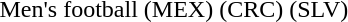<table>
<tr>
<td>Men's football</td>
<td> (MEX)</td>
<td> (CRC)</td>
<td> (SLV)</td>
</tr>
</table>
